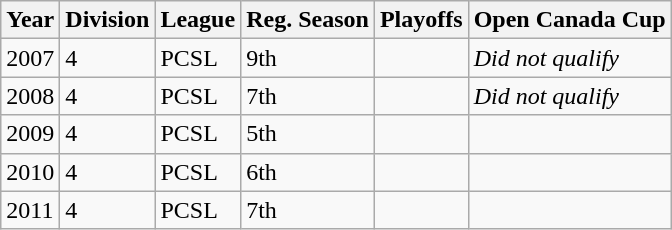<table class="wikitable">
<tr>
<th>Year</th>
<th>Division</th>
<th>League</th>
<th>Reg. Season</th>
<th>Playoffs</th>
<th>Open Canada Cup</th>
</tr>
<tr>
<td>2007</td>
<td>4</td>
<td>PCSL</td>
<td>9th</td>
<td></td>
<td><em>Did not qualify</em></td>
</tr>
<tr>
<td>2008</td>
<td>4</td>
<td>PCSL</td>
<td>7th</td>
<td></td>
<td><em>Did not qualify</em></td>
</tr>
<tr>
<td>2009</td>
<td>4</td>
<td>PCSL</td>
<td>5th</td>
<td></td>
<td></td>
</tr>
<tr>
<td>2010</td>
<td>4</td>
<td>PCSL</td>
<td>6th</td>
<td></td>
<td></td>
</tr>
<tr>
<td>2011</td>
<td>4</td>
<td>PCSL</td>
<td>7th</td>
<td></td>
<td></td>
</tr>
</table>
